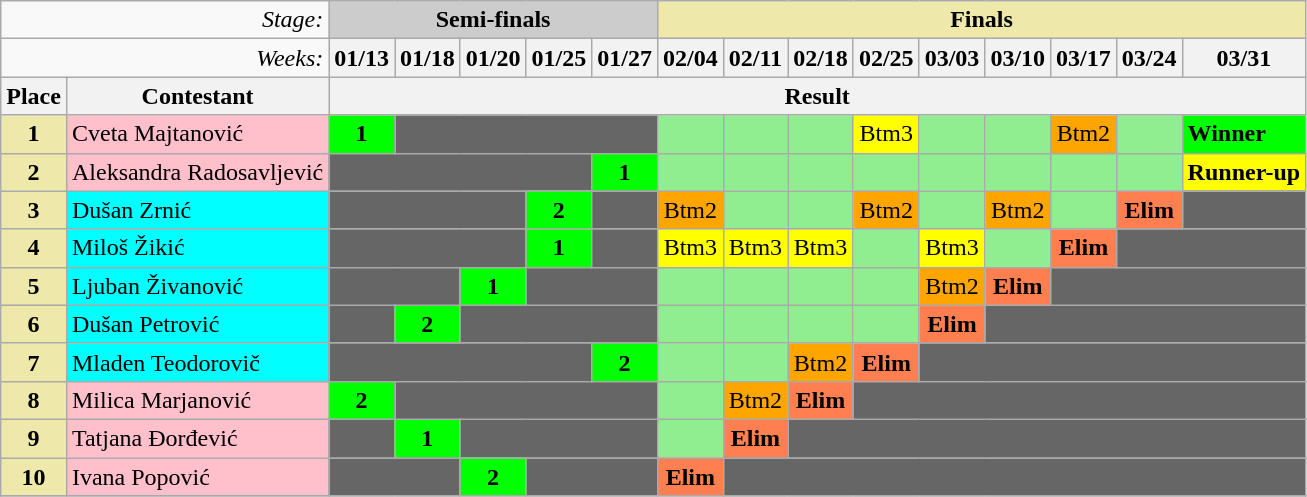<table class="wikitable" align="center">
<tr>
<td colspan=2 align="right"><em>Stage:</em></td>
<td colspan=5 bgcolor="CCCCCC" align="Center"><strong>Semi-finals</strong></td>
<td colspan=15 bgcolor="palegoldenrod" align="Center"><strong>Finals</strong></td>
</tr>
<tr>
<td colspan=2 align="right"><em>Weeks:</em></td>
<th>01/13</th>
<th>01/18</th>
<th>01/20</th>
<th>01/25</th>
<th>01/27</th>
<th>02/04</th>
<th>02/11</th>
<th>02/18</th>
<th>02/25</th>
<th>03/03</th>
<th>03/10</th>
<th>03/17</th>
<th>03/24</th>
<th>03/31</th>
</tr>
<tr>
<th>Place</th>
<th>Contestant</th>
<th colspan=17 align="center">Result</th>
</tr>
<tr>
<td align="center" bgcolor="palegoldenrod"><strong>1</strong></td>
<td bgcolor="pink">Cveta Majtanović</td>
<td style="background:lime" align="center"><strong>1</strong></td>
<td bgcolor="666666" colspan=4></td>
<td style="background: lightgreen"></td>
<td style="background: lightgreen"></td>
<td style="background: lightgreen"></td>
<td style="background: yellow" align="center">Btm3</td>
<td style="background: lightgreen"></td>
<td style="background: lightgreen"></td>
<td style="background: orange" align="center">Btm2</td>
<td style="background: lightgreen"></td>
<td style="background: Lime"><strong>Winner</strong></td>
</tr>
<tr>
<td align="center" bgcolor="palegoldenrod"><strong>2</strong></td>
<td bgcolor="pink">Aleksandra Radosavljević</td>
<td colspan=4 bgcolor="666666"></td>
<td style="background:lime" align="center"><strong>1</strong></td>
<td style="background: lightgreen"></td>
<td style="background: lightgreen"></td>
<td style="background: lightgreen"></td>
<td style="background: lightgreen"></td>
<td style="background: lightgreen"></td>
<td style="background: lightgreen"></td>
<td style="background: lightgreen"></td>
<td style="background: lightgreen"></td>
<td style="background: yellow"><strong>Runner-up</strong></td>
</tr>
<tr>
<td align="center" bgcolor="palegoldenrod"><strong>3</strong></td>
<td bgcolor="cyan">Dušan Zrnić</td>
<td colspan=3 bgcolor="666666"></td>
<td style="background:lime" align="center"><strong>2</strong></td>
<td bgcolor="666666"></td>
<td style="background: orange" align="center">Btm2</td>
<td style="background: lightgreen"></td>
<td style="background: lightgreen"></td>
<td style="background: orange" align="center">Btm2</td>
<td style="background: lightgreen"></td>
<td style="background: orange" align="center">Btm2</td>
<td style="background: lightgreen"></td>
<td style="background: coral" align="center"><strong>Elim</strong></td>
<td bgcolor="666666"></td>
</tr>
<tr>
<td align="center" bgcolor="palegoldenrod"><strong>4</strong></td>
<td bgcolor="cyan">Miloš Žikić</td>
<td colspan=3 bgcolor="666666"></td>
<td style="background:lime" align="center"><strong>1</strong></td>
<td bgcolor="666666"></td>
<td style="background: yellow" align="center">Btm3</td>
<td style="background: yellow" align="center">Btm3</td>
<td style="background: yellow" align="center">Btm3</td>
<td style="background: lightgreen"></td>
<td style="background: yellow" align="center">Btm3</td>
<td style="background: lightgreen"></td>
<td style="background: coral" align="center"><strong>Elim</strong></td>
<td colspan=2 bgcolor="666666"></td>
</tr>
<tr>
<td align="center" bgcolor="palegoldenrod"><strong>5</strong></td>
<td bgcolor="cyan">Ljuban Živanović</td>
<td colspan=2 bgcolor="666666"></td>
<td style="background:lime" align="center"><strong>1</strong></td>
<td colspan=2 bgcolor="666666"></td>
<td style="background: lightgreen"></td>
<td style="background: lightgreen"></td>
<td style="background: lightgreen"></td>
<td style="background: lightgreen"></td>
<td style="background: orange" align="center">Btm2</td>
<td style="background: coral" align="center"><strong>Elim</strong></td>
<td colspan=3 bgcolor="666666"></td>
</tr>
<tr>
<td align="center" bgcolor="palegoldenrod"><strong>6</strong></td>
<td bgcolor="cyan">Dušan Petrović</td>
<td bgcolor="666666"></td>
<td style="background:lime" align="center"><strong>2</strong></td>
<td colspan=3 bgcolor="666666"></td>
<td style="background: lightgreen"></td>
<td style="background: lightgreen"></td>
<td style="background: lightgreen"></td>
<td style="background: lightgreen"></td>
<td style="background: coral" align="center"><strong>Elim</strong></td>
<td colspan=4 bgcolor="666666"></td>
</tr>
<tr>
<td align="center" bgcolor="palegoldenrod"><strong>7</strong></td>
<td bgcolor="cyan">Mladen Teodorovič</td>
<td colspan=4 bgcolor="666666"></td>
<td style="background:lime" align="center"><strong>2</strong></td>
<td style="background: lightgreen"></td>
<td style="background: lightgreen"></td>
<td style="background: orange" align="center">Btm2</td>
<td style="background: coral" align="center"><strong>Elim</strong></td>
<td colspan=6 bgcolor="666666"></td>
</tr>
<tr>
<td align="center" bgcolor="palegoldenrod"><strong>8</strong></td>
<td bgcolor="pink">Milica Marjanović</td>
<td style="background:lime" align="center"><strong>2</strong></td>
<td colspan=4 bgcolor="666666"></td>
<td style="background: lightgreen"></td>
<td style="background: orange" align="center">Btm2</td>
<td style="background: coral" align="center"><strong>Elim</strong></td>
<td colspan=8 bgcolor="666666"></td>
</tr>
<tr>
<td align="center" bgcolor="palegoldenrod"><strong>9</strong></td>
<td bgcolor="pink">Tatjana Đorđević</td>
<td bgcolor="666666"></td>
<td style="background:lime" align="center"><strong>1</strong></td>
<td colspan=3 bgcolor="666666"></td>
<td style="background: lightgreen"></td>
<td style="background: coral" align="center"><strong>Elim</strong></td>
<td colspan=7 bgcolor="666666"></td>
</tr>
<tr>
<td align="center" bgcolor="palegoldenrod"><strong>10</strong></td>
<td bgcolor="pink">Ivana Popović</td>
<td colspan=2 bgcolor="666666"></td>
<td style="background:lime" align="center"><strong>2</strong></td>
<td colspan=2 bgcolor="666666"></td>
<td style="background: coral" align="center"><strong>Elim</strong></td>
<td colspan=9 bgcolor="666666"></td>
</tr>
<tr>
</tr>
</table>
